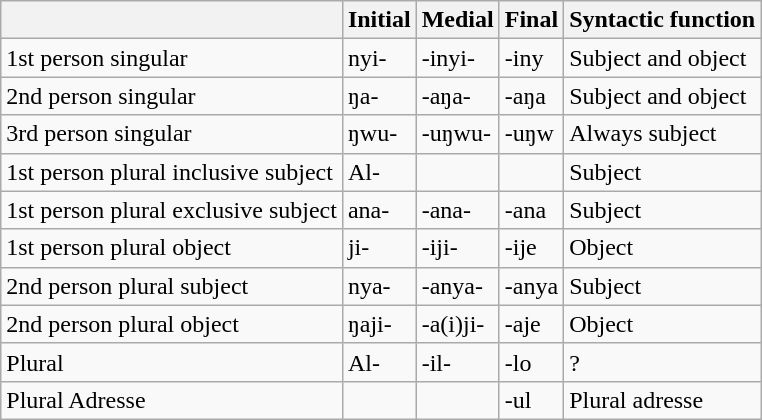<table class="wikitable">
<tr>
<th></th>
<th>Initial</th>
<th>Medial</th>
<th>Final</th>
<th>Syntactic function</th>
</tr>
<tr>
<td>1st person singular</td>
<td>nyi-</td>
<td>-inyi-</td>
<td>-iny</td>
<td>Subject and object</td>
</tr>
<tr>
<td>2nd person singular</td>
<td>ŋa-</td>
<td>-aŋa-</td>
<td>-aŋa</td>
<td>Subject and object</td>
</tr>
<tr>
<td>3rd person singular</td>
<td>ŋwu-</td>
<td>-uŋwu-</td>
<td>-uŋw</td>
<td>Always subject</td>
</tr>
<tr>
<td>1st person plural inclusive subject</td>
<td>Al-</td>
<td></td>
<td></td>
<td>Subject</td>
</tr>
<tr>
<td>1st person plural exclusive subject</td>
<td>ana-</td>
<td>-ana-</td>
<td>-ana</td>
<td>Subject</td>
</tr>
<tr>
<td>1st person plural object</td>
<td>ji-</td>
<td>-iji-</td>
<td>-ije</td>
<td>Object</td>
</tr>
<tr>
<td>2nd person  plural subject</td>
<td>nya-</td>
<td>-anya-</td>
<td>-anya</td>
<td>Subject</td>
</tr>
<tr>
<td>2nd person  plural object</td>
<td>ŋaji-</td>
<td>-a(i)ji-</td>
<td>-aje</td>
<td>Object</td>
</tr>
<tr>
<td>Plural</td>
<td>Al-</td>
<td>-il-</td>
<td>-lo</td>
<td>?</td>
</tr>
<tr>
<td>Plural Adresse</td>
<td></td>
<td></td>
<td>-ul</td>
<td>Plural adresse</td>
</tr>
</table>
